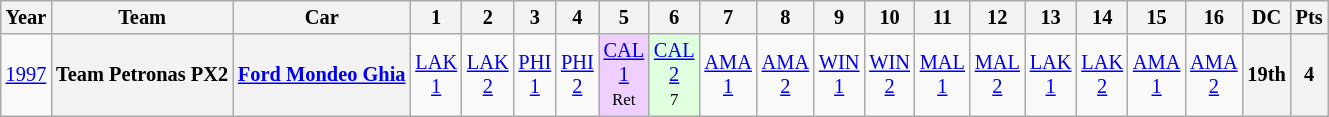<table class="wikitable" style="text-align:center; font-size:85%">
<tr>
<th>Year</th>
<th>Team</th>
<th>Car</th>
<th>1</th>
<th>2</th>
<th>3</th>
<th>4</th>
<th>5</th>
<th>6</th>
<th>7</th>
<th>8</th>
<th>9</th>
<th>10</th>
<th>11</th>
<th>12</th>
<th>13</th>
<th>14</th>
<th>15</th>
<th>16</th>
<th>DC</th>
<th>Pts</th>
</tr>
<tr>
<td><a href='#'>1997</a></td>
<th nowrap>Team Petronas PX2</th>
<th nowrap><a href='#'>Ford Mondeo Ghia</a></th>
<td><a href='#'>LAK<br>1</a></td>
<td><a href='#'>LAK<br>2</a></td>
<td><a href='#'>PHI<br>1</a></td>
<td><a href='#'>PHI<br>2</a></td>
<td style="background:#EFCFFF;"><a href='#'>CAL<br>1</a><br><small>Ret</small></td>
<td style="background:#DFFFDF;"><a href='#'>CAL<br>2</a><br><small>7</small></td>
<td><a href='#'>AMA<br>1</a></td>
<td><a href='#'>AMA<br>2</a></td>
<td><a href='#'>WIN<br>1</a></td>
<td><a href='#'>WIN<br>2</a></td>
<td><a href='#'>MAL<br>1</a></td>
<td><a href='#'>MAL<br>2</a></td>
<td><a href='#'>LAK<br>1</a></td>
<td><a href='#'>LAK<br>2</a></td>
<td><a href='#'>AMA<br>1</a></td>
<td><a href='#'>AMA<br>2</a></td>
<th>19th</th>
<th>4</th>
</tr>
</table>
